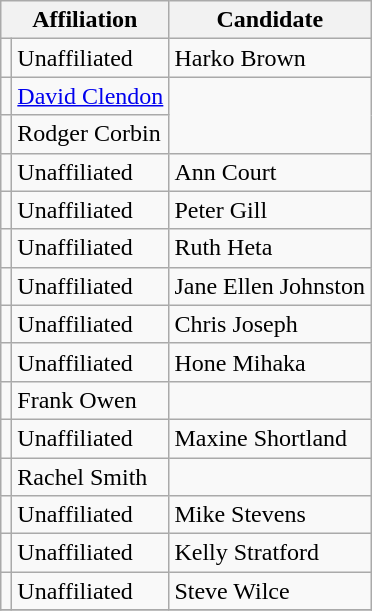<table class="wikitable sortable">
<tr>
<th colspan=2>Affiliation</th>
<th>Candidate</th>
</tr>
<tr>
<td bgcolor=></td>
<td>Unaffiliated</td>
<td>Harko Brown</td>
</tr>
<tr>
<td></td>
<td><a href='#'>David Clendon</a></td>
</tr>
<tr>
<td></td>
<td>Rodger Corbin</td>
</tr>
<tr>
<td bgcolor=></td>
<td>Unaffiliated</td>
<td>Ann Court</td>
</tr>
<tr>
<td bgcolor=></td>
<td>Unaffiliated</td>
<td>Peter Gill</td>
</tr>
<tr>
<td bgcolor=></td>
<td>Unaffiliated</td>
<td>Ruth Heta</td>
</tr>
<tr>
<td bgcolor=></td>
<td>Unaffiliated</td>
<td>Jane Ellen Johnston</td>
</tr>
<tr>
<td bgcolor=></td>
<td>Unaffiliated</td>
<td>Chris Joseph</td>
</tr>
<tr>
<td bgcolor=></td>
<td>Unaffiliated</td>
<td>Hone Mihaka</td>
</tr>
<tr>
<td></td>
<td>Frank Owen</td>
</tr>
<tr>
<td bgcolor=></td>
<td>Unaffiliated</td>
<td>Maxine Shortland</td>
</tr>
<tr>
<td></td>
<td>Rachel Smith</td>
</tr>
<tr>
<td bgcolor=></td>
<td>Unaffiliated</td>
<td>Mike Stevens</td>
</tr>
<tr>
<td bgcolor=></td>
<td>Unaffiliated</td>
<td>Kelly Stratford</td>
</tr>
<tr>
<td bgcolor=></td>
<td>Unaffiliated</td>
<td>Steve Wilce</td>
</tr>
<tr>
</tr>
</table>
